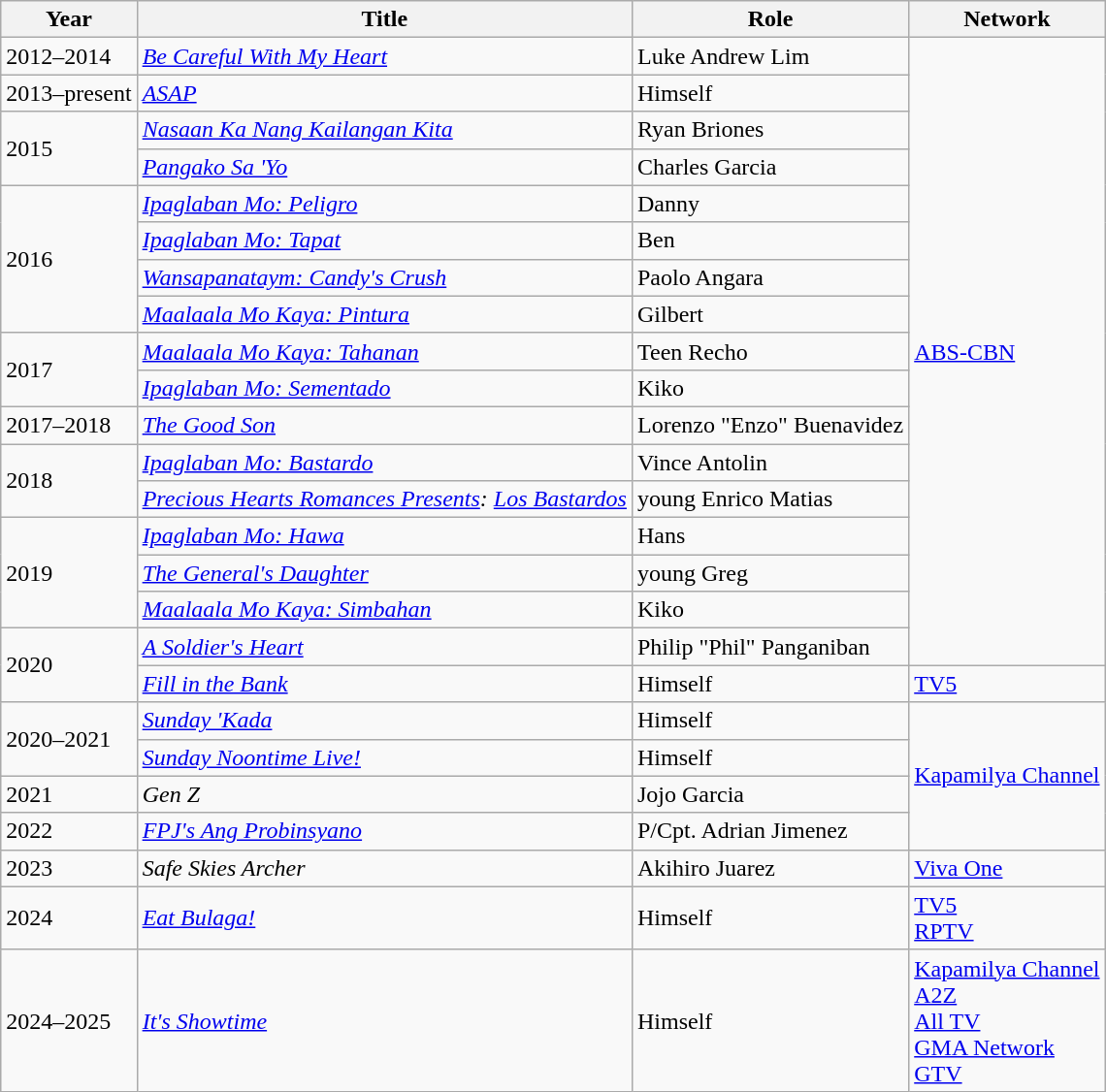<table class="wikitable sortable">
<tr>
<th>Year</th>
<th>Title</th>
<th>Role</th>
<th>Network</th>
</tr>
<tr>
<td>2012–2014</td>
<td><em><a href='#'>Be Careful With My Heart</a></em></td>
<td>Luke Andrew Lim</td>
<td rowspan="17"><a href='#'>ABS-CBN</a></td>
</tr>
<tr>
<td>2013–present</td>
<td><em><a href='#'>ASAP</a></em></td>
<td>Himself</td>
</tr>
<tr>
<td rowspan=2>2015</td>
<td><em><a href='#'>Nasaan Ka Nang Kailangan Kita</a></em></td>
<td>Ryan Briones</td>
</tr>
<tr>
<td><em><a href='#'>Pangako Sa 'Yo</a></em></td>
<td>Charles Garcia</td>
</tr>
<tr>
<td rowspan=4>2016</td>
<td><em><a href='#'>Ipaglaban Mo: Peligro</a></em></td>
<td>Danny</td>
</tr>
<tr>
<td><em><a href='#'>Ipaglaban Mo: Tapat</a></em></td>
<td>Ben</td>
</tr>
<tr>
<td><em><a href='#'>Wansapanataym: Candy's Crush</a></em></td>
<td>Paolo Angara</td>
</tr>
<tr>
<td><em><a href='#'>Maalaala Mo Kaya: Pintura</a></em></td>
<td>Gilbert</td>
</tr>
<tr>
<td rowspan=2>2017</td>
<td><em><a href='#'>Maalaala Mo Kaya: Tahanan</a></em></td>
<td>Teen Recho</td>
</tr>
<tr>
<td><em><a href='#'>Ipaglaban Mo: Sementado</a></em></td>
<td>Kiko</td>
</tr>
<tr>
<td>2017–2018</td>
<td><em><a href='#'>The Good Son</a></em></td>
<td>Lorenzo "Enzo" Buenavidez</td>
</tr>
<tr>
<td rowspan=2>2018</td>
<td><em><a href='#'>Ipaglaban Mo: Bastardo</a></em></td>
<td>Vince Antolin</td>
</tr>
<tr>
<td><em><a href='#'>Precious Hearts Romances Presents</a>: <a href='#'>Los Bastardos</a></em></td>
<td>young Enrico Matias</td>
</tr>
<tr>
<td rowspan="3">2019</td>
<td><em><a href='#'>Ipaglaban Mo: Hawa</a></em></td>
<td>Hans</td>
</tr>
<tr>
<td><em><a href='#'>The General's Daughter</a></em></td>
<td>young Greg</td>
</tr>
<tr>
<td><em><a href='#'>Maalaala Mo Kaya: Simbahan</a></em></td>
<td>Kiko</td>
</tr>
<tr>
<td rowspan="2">2020</td>
<td><em><a href='#'>A Soldier's Heart</a></em></td>
<td>Philip "Phil" Panganiban</td>
</tr>
<tr>
<td><em><a href='#'>Fill in the Bank</a></em></td>
<td>Himself</td>
<td><a href='#'>TV5</a></td>
</tr>
<tr>
<td rowspan="2">2020–2021</td>
<td><em><a href='#'>Sunday 'Kada</a></em></td>
<td>Himself</td>
<td rowspan="4"><a href='#'>Kapamilya Channel</a></td>
</tr>
<tr>
<td><em><a href='#'>Sunday Noontime Live!</a></em></td>
<td>Himself</td>
</tr>
<tr>
<td>2021</td>
<td><em>Gen Z</em></td>
<td>Jojo Garcia</td>
</tr>
<tr>
<td>2022</td>
<td><em><a href='#'>FPJ's Ang Probinsyano</a></em></td>
<td>P/Cpt. Adrian Jimenez</td>
</tr>
<tr>
<td>2023</td>
<td><em>Safe Skies Archer</em></td>
<td>Akihiro Juarez</td>
<td><a href='#'>Viva One</a></td>
</tr>
<tr>
<td>2024</td>
<td><em><a href='#'>Eat Bulaga!</a></em></td>
<td>Himself</td>
<td><a href='#'>TV5</a> <br> <a href='#'>RPTV</a></td>
</tr>
<tr>
<td>2024–2025</td>
<td><em><a href='#'>It's Showtime</a></em></td>
<td>Himself</td>
<td><a href='#'>Kapamilya Channel</a> <br> <a href='#'>A2Z</a> <br> <a href='#'>All TV</a> <br> <a href='#'>GMA Network</a> <br> <a href='#'>GTV</a></td>
</tr>
</table>
